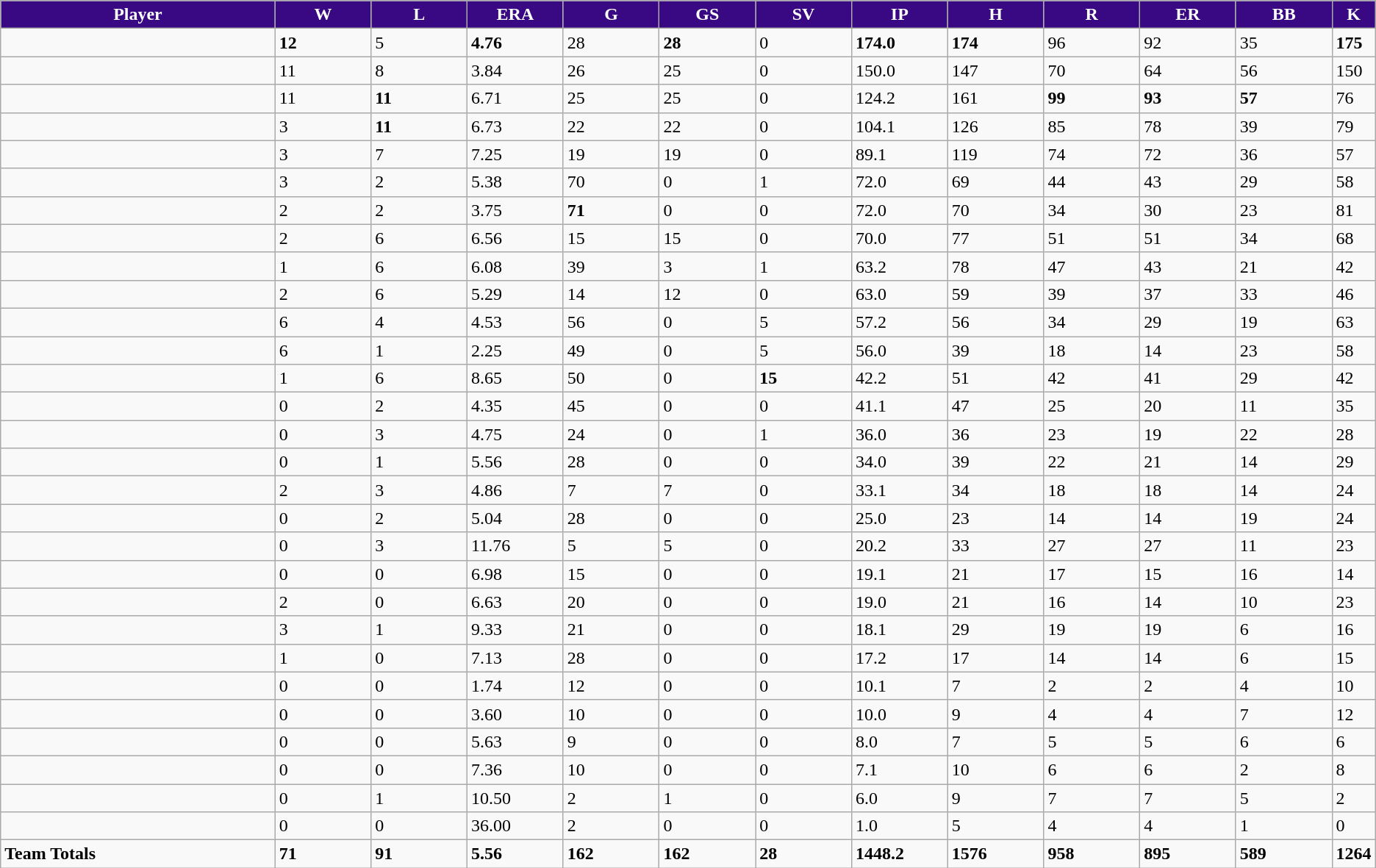<table class="wikitable sortable">
<tr>
<th style="background:#380982; color:#FFF; width:20%;">Player</th>
<th style="background:#380982; color:#FFF; width:7%;">W</th>
<th style="background:#380982; color:#FFF; width:7%;">L</th>
<th style="background:#380982; color:#FFF; width:7%;">ERA</th>
<th style="background:#380982; color:#FFF; width:7%;">G</th>
<th style="background:#380982; color:#FFF; width:7%;">GS</th>
<th style="background:#380982; color:#FFF; width:7%;">SV</th>
<th style="background:#380982; color:#FFF; width:7%;">IP</th>
<th style="background:#380982; color:#FFF; width:7%;">H</th>
<th style="background:#380982; color:#FFF; width:7%;">R</th>
<th style="background:#380982; color:#FFF; width:7%;">ER</th>
<th style="background:#380982; color:#FFF; width:7%;">BB</th>
<th style="background:#380982; color:#FFF; width:7%;">K</th>
</tr>
<tr>
<td></td>
<td><strong>12</strong></td>
<td>5</td>
<td><strong>4.76</strong></td>
<td>28</td>
<td><strong>28</strong></td>
<td>0</td>
<td><strong>174.0</strong></td>
<td><strong>174</strong></td>
<td>96</td>
<td>92</td>
<td>35</td>
<td><strong>175</strong></td>
</tr>
<tr>
<td></td>
<td>11</td>
<td>8</td>
<td>3.84</td>
<td>26</td>
<td>25</td>
<td>0</td>
<td>150.0</td>
<td>147</td>
<td>70</td>
<td>64</td>
<td>56</td>
<td>150</td>
</tr>
<tr>
<td></td>
<td>11</td>
<td><strong>11</strong></td>
<td>6.71</td>
<td>25</td>
<td>25</td>
<td>0</td>
<td>124.2</td>
<td>161</td>
<td><strong>99</strong></td>
<td><strong>93</strong></td>
<td><strong>57</strong></td>
<td>76</td>
</tr>
<tr>
<td></td>
<td>3</td>
<td><strong>11</strong></td>
<td>6.73</td>
<td>22</td>
<td>22</td>
<td>0</td>
<td>104.1</td>
<td>126</td>
<td>85</td>
<td>78</td>
<td>39</td>
<td>79</td>
</tr>
<tr>
<td></td>
<td>3</td>
<td>7</td>
<td>7.25</td>
<td>19</td>
<td>19</td>
<td>0</td>
<td>89.1</td>
<td>119</td>
<td>74</td>
<td>72</td>
<td>36</td>
<td>57</td>
</tr>
<tr>
<td></td>
<td>3</td>
<td>2</td>
<td>5.38</td>
<td>70</td>
<td>0</td>
<td>1</td>
<td>72.0</td>
<td>69</td>
<td>44</td>
<td>43</td>
<td>29</td>
<td>58</td>
</tr>
<tr>
<td></td>
<td>2</td>
<td>2</td>
<td>3.75</td>
<td><strong>71</strong></td>
<td>0</td>
<td>0</td>
<td>72.0</td>
<td>70</td>
<td>34</td>
<td>30</td>
<td>23</td>
<td>81</td>
</tr>
<tr>
<td></td>
<td>2</td>
<td>6</td>
<td>6.56</td>
<td>15</td>
<td>15</td>
<td>0</td>
<td>70.0</td>
<td>77</td>
<td>51</td>
<td>51</td>
<td>34</td>
<td>68</td>
</tr>
<tr>
<td></td>
<td>1</td>
<td>6</td>
<td>6.08</td>
<td>39</td>
<td>3</td>
<td>1</td>
<td>63.2</td>
<td>78</td>
<td>47</td>
<td>43</td>
<td>21</td>
<td>42</td>
</tr>
<tr>
<td></td>
<td>2</td>
<td>6</td>
<td>5.29</td>
<td>14</td>
<td>12</td>
<td>0</td>
<td>63.0</td>
<td>59</td>
<td>39</td>
<td>37</td>
<td>33</td>
<td>46</td>
</tr>
<tr>
<td></td>
<td>6</td>
<td>4</td>
<td>4.53</td>
<td>56</td>
<td>0</td>
<td>5</td>
<td>57.2</td>
<td>56</td>
<td>34</td>
<td>29</td>
<td>19</td>
<td>63</td>
</tr>
<tr>
<td></td>
<td>6</td>
<td>1</td>
<td>2.25</td>
<td>49</td>
<td>0</td>
<td>5</td>
<td>56.0</td>
<td>39</td>
<td>18</td>
<td>14</td>
<td>23</td>
<td>58</td>
</tr>
<tr>
<td></td>
<td>1</td>
<td>6</td>
<td>8.65</td>
<td>50</td>
<td>0</td>
<td><strong>15</strong></td>
<td>42.2</td>
<td>51</td>
<td>42</td>
<td>41</td>
<td>29</td>
<td>42</td>
</tr>
<tr>
<td></td>
<td>0</td>
<td>2</td>
<td>4.35</td>
<td>45</td>
<td>0</td>
<td>0</td>
<td>41.1</td>
<td>47</td>
<td>25</td>
<td>20</td>
<td>11</td>
<td>35</td>
</tr>
<tr>
<td></td>
<td>0</td>
<td>3</td>
<td>4.75</td>
<td>24</td>
<td>0</td>
<td>1</td>
<td>36.0</td>
<td>36</td>
<td>23</td>
<td>19</td>
<td>22</td>
<td>28</td>
</tr>
<tr>
<td></td>
<td>0</td>
<td>1</td>
<td>5.56</td>
<td>28</td>
<td>0</td>
<td>0</td>
<td>34.0</td>
<td>39</td>
<td>22</td>
<td>21</td>
<td>14</td>
<td>29</td>
</tr>
<tr>
<td></td>
<td>2</td>
<td>3</td>
<td>4.86</td>
<td>7</td>
<td>7</td>
<td>0</td>
<td>33.1</td>
<td>34</td>
<td>18</td>
<td>18</td>
<td>14</td>
<td>24</td>
</tr>
<tr>
<td></td>
<td>0</td>
<td>2</td>
<td>5.04</td>
<td>28</td>
<td>0</td>
<td>0</td>
<td>25.0</td>
<td>23</td>
<td>14</td>
<td>14</td>
<td>19</td>
<td>24</td>
</tr>
<tr>
<td></td>
<td>0</td>
<td>3</td>
<td>11.76</td>
<td>5</td>
<td>5</td>
<td>0</td>
<td>20.2</td>
<td>33</td>
<td>27</td>
<td>27</td>
<td>11</td>
<td>23</td>
</tr>
<tr>
<td></td>
<td>0</td>
<td>0</td>
<td>6.98</td>
<td>15</td>
<td>0</td>
<td>0</td>
<td>19.1</td>
<td>21</td>
<td>17</td>
<td>15</td>
<td>16</td>
<td>14</td>
</tr>
<tr>
<td></td>
<td>2</td>
<td>0</td>
<td>6.63</td>
<td>20</td>
<td>0</td>
<td>0</td>
<td>19.0</td>
<td>21</td>
<td>16</td>
<td>14</td>
<td>10</td>
<td>23</td>
</tr>
<tr>
<td></td>
<td>3</td>
<td>1</td>
<td>9.33</td>
<td>21</td>
<td>0</td>
<td>0</td>
<td>18.1</td>
<td>29</td>
<td>19</td>
<td>19</td>
<td>6</td>
<td>16</td>
</tr>
<tr>
<td></td>
<td>1</td>
<td>0</td>
<td>7.13</td>
<td>28</td>
<td>0</td>
<td>0</td>
<td>17.2</td>
<td>17</td>
<td>14</td>
<td>14</td>
<td>6</td>
<td>15</td>
</tr>
<tr>
<td></td>
<td>0</td>
<td>0</td>
<td>1.74</td>
<td>12</td>
<td>0</td>
<td>0</td>
<td>10.1</td>
<td>7</td>
<td>2</td>
<td>2</td>
<td>4</td>
<td>10</td>
</tr>
<tr>
<td></td>
<td>0</td>
<td>0</td>
<td>3.60</td>
<td>10</td>
<td>0</td>
<td>0</td>
<td>10.0</td>
<td>9</td>
<td>4</td>
<td>4</td>
<td>7</td>
<td>12</td>
</tr>
<tr>
<td></td>
<td>0</td>
<td>0</td>
<td>5.63</td>
<td>9</td>
<td>0</td>
<td>0</td>
<td>8.0</td>
<td>7</td>
<td>5</td>
<td>5</td>
<td>6</td>
<td>6</td>
</tr>
<tr>
<td></td>
<td>0</td>
<td>0</td>
<td>7.36</td>
<td>10</td>
<td>0</td>
<td>0</td>
<td>7.1</td>
<td>10</td>
<td>6</td>
<td>6</td>
<td>2</td>
<td>8</td>
</tr>
<tr>
<td></td>
<td>0</td>
<td>1</td>
<td>10.50</td>
<td>2</td>
<td>1</td>
<td>0</td>
<td>6.0</td>
<td>9</td>
<td>7</td>
<td>7</td>
<td>5</td>
<td>2</td>
</tr>
<tr>
<td></td>
<td>0</td>
<td>0</td>
<td>36.00</td>
<td>2</td>
<td>0</td>
<td>0</td>
<td>1.0</td>
<td>5</td>
<td>4</td>
<td>4</td>
<td>1</td>
<td>0</td>
</tr>
<tr>
<td><strong>Team Totals</strong></td>
<td><strong>71</strong></td>
<td><strong>91</strong></td>
<td><strong>5.56</strong></td>
<td><strong>162</strong></td>
<td><strong>162</strong></td>
<td><strong>28</strong></td>
<td><strong>1448.2</strong></td>
<td><strong>1576</strong></td>
<td><strong>958</strong></td>
<td><strong>895</strong></td>
<td><strong>589</strong></td>
<td><strong>1264</strong></td>
</tr>
</table>
